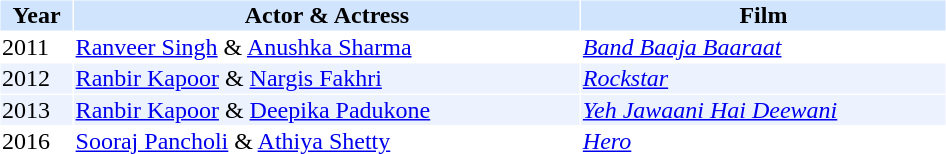<table cellspacing="1" cellpadding="1" border="0" width="50%">
<tr bgcolor="#d1e4fd">
<th>Year</th>
<th>Actor & Actress</th>
<th>Film</th>
</tr>
<tr>
<td>2011</td>
<td><a href='#'>Ranveer Singh</a> & <a href='#'>Anushka Sharma</a></td>
<td><em><a href='#'>Band Baaja Baaraat</a></em></td>
</tr>
<tr bgcolor=#edf3fe>
<td>2012</td>
<td><a href='#'>Ranbir Kapoor</a> & <a href='#'>Nargis Fakhri</a></td>
<td><em><a href='#'>Rockstar</a></em></td>
</tr>
<tr bgcolor=#edf3fe>
<td>2013</td>
<td><a href='#'>Ranbir Kapoor</a> & <a href='#'>Deepika Padukone</a></td>
<td><em><a href='#'>Yeh Jawaani Hai Deewani</a></em></td>
</tr>
<tr>
<td>2016</td>
<td><a href='#'>Sooraj Pancholi</a> & <a href='#'>Athiya Shetty</a></td>
<td><em><a href='#'>Hero</a></em></td>
</tr>
</table>
